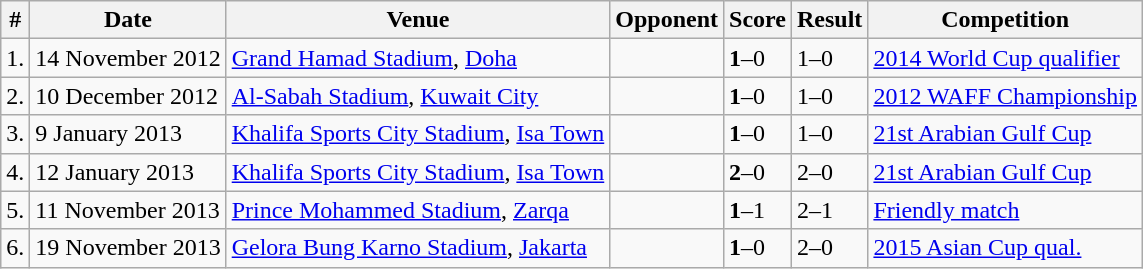<table class="wikitable">
<tr>
<th>#</th>
<th>Date</th>
<th>Venue</th>
<th>Opponent</th>
<th>Score</th>
<th>Result</th>
<th>Competition</th>
</tr>
<tr>
<td>1.</td>
<td>14 November 2012</td>
<td><a href='#'>Grand Hamad Stadium</a>, <a href='#'>Doha</a></td>
<td></td>
<td><strong>1</strong>–0</td>
<td>1–0</td>
<td><a href='#'>2014 World Cup qualifier</a></td>
</tr>
<tr>
<td>2.</td>
<td>10 December 2012</td>
<td><a href='#'>Al-Sabah Stadium</a>, <a href='#'>Kuwait City</a></td>
<td></td>
<td><strong>1</strong>–0</td>
<td>1–0</td>
<td><a href='#'>2012 WAFF Championship</a></td>
</tr>
<tr>
<td>3.</td>
<td>9 January 2013</td>
<td><a href='#'>Khalifa Sports City Stadium</a>, <a href='#'>Isa Town</a></td>
<td></td>
<td><strong>1</strong>–0</td>
<td>1–0</td>
<td><a href='#'>21st Arabian Gulf Cup</a></td>
</tr>
<tr>
<td>4.</td>
<td>12 January 2013</td>
<td><a href='#'>Khalifa Sports City Stadium</a>, <a href='#'>Isa Town</a></td>
<td></td>
<td><strong>2</strong>–0</td>
<td>2–0</td>
<td><a href='#'>21st Arabian Gulf Cup</a></td>
</tr>
<tr>
<td>5.</td>
<td>11 November 2013</td>
<td><a href='#'>Prince Mohammed Stadium</a>, <a href='#'>Zarqa</a></td>
<td></td>
<td><strong>1</strong>–1</td>
<td>2–1</td>
<td><a href='#'>Friendly match</a></td>
</tr>
<tr>
<td>6.</td>
<td>19 November 2013</td>
<td><a href='#'>Gelora Bung Karno Stadium</a>, <a href='#'>Jakarta</a></td>
<td></td>
<td><strong>1</strong>–0</td>
<td>2–0</td>
<td><a href='#'>2015 Asian Cup qual.</a></td>
</tr>
</table>
